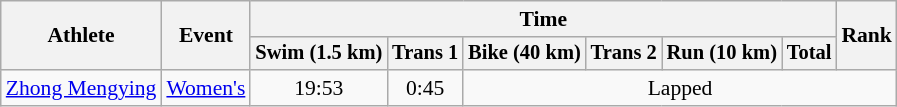<table class="wikitable" style="font-size:90%">
<tr>
<th rowspan=2>Athlete</th>
<th rowspan=2>Event</th>
<th colspan=6>Time</th>
<th rowspan=2>Rank</th>
</tr>
<tr style="font-size:95%">
<th>Swim (1.5 km)</th>
<th>Trans 1</th>
<th>Bike (40 km)</th>
<th>Trans 2</th>
<th>Run (10 km)</th>
<th>Total</th>
</tr>
<tr align=center>
<td align=left><a href='#'>Zhong Mengying</a></td>
<td align=left><a href='#'>Women's</a></td>
<td>19:53</td>
<td>0:45</td>
<td colspan=5>Lapped</td>
</tr>
</table>
